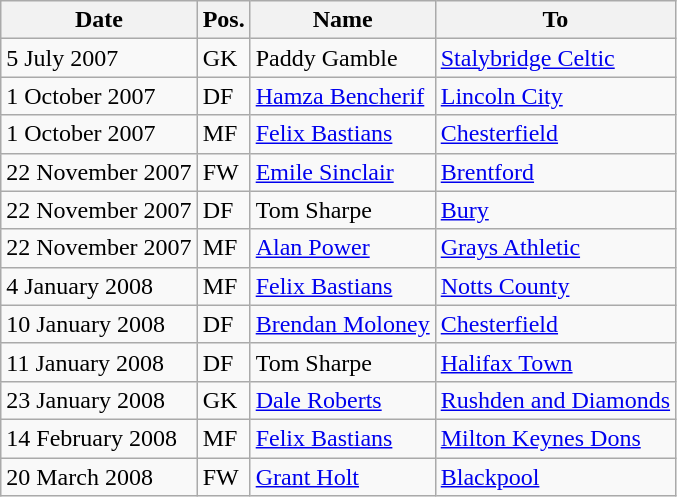<table class="wikitable">
<tr>
<th>Date</th>
<th>Pos.</th>
<th>Name</th>
<th>To</th>
</tr>
<tr>
<td>5 July 2007</td>
<td>GK</td>
<td> Paddy Gamble</td>
<td><a href='#'>Stalybridge Celtic</a></td>
</tr>
<tr>
<td>1 October 2007</td>
<td>DF</td>
<td> <a href='#'>Hamza Bencherif</a></td>
<td><a href='#'>Lincoln City</a></td>
</tr>
<tr>
<td>1 October 2007</td>
<td>MF</td>
<td> <a href='#'>Felix Bastians</a></td>
<td><a href='#'>Chesterfield</a></td>
</tr>
<tr>
<td>22 November 2007</td>
<td>FW</td>
<td> <a href='#'>Emile Sinclair</a></td>
<td><a href='#'>Brentford</a></td>
</tr>
<tr>
<td>22 November 2007</td>
<td>DF</td>
<td> Tom Sharpe</td>
<td><a href='#'>Bury</a></td>
</tr>
<tr>
<td>22 November 2007</td>
<td>MF</td>
<td> <a href='#'>Alan Power</a></td>
<td><a href='#'>Grays Athletic</a></td>
</tr>
<tr>
<td>4 January 2008</td>
<td>MF</td>
<td> <a href='#'>Felix Bastians</a></td>
<td><a href='#'>Notts County</a></td>
</tr>
<tr>
<td>10 January 2008</td>
<td>DF</td>
<td> <a href='#'>Brendan Moloney</a></td>
<td><a href='#'>Chesterfield</a></td>
</tr>
<tr>
<td>11 January 2008</td>
<td>DF</td>
<td> Tom Sharpe</td>
<td><a href='#'>Halifax Town</a></td>
</tr>
<tr>
<td>23 January 2008</td>
<td>GK</td>
<td> <a href='#'>Dale Roberts</a></td>
<td><a href='#'>Rushden and Diamonds</a></td>
</tr>
<tr>
<td>14 February 2008</td>
<td>MF</td>
<td> <a href='#'>Felix Bastians</a></td>
<td><a href='#'>Milton Keynes Dons</a></td>
</tr>
<tr>
<td>20 March 2008</td>
<td>FW</td>
<td> <a href='#'>Grant Holt</a></td>
<td><a href='#'>Blackpool</a></td>
</tr>
</table>
